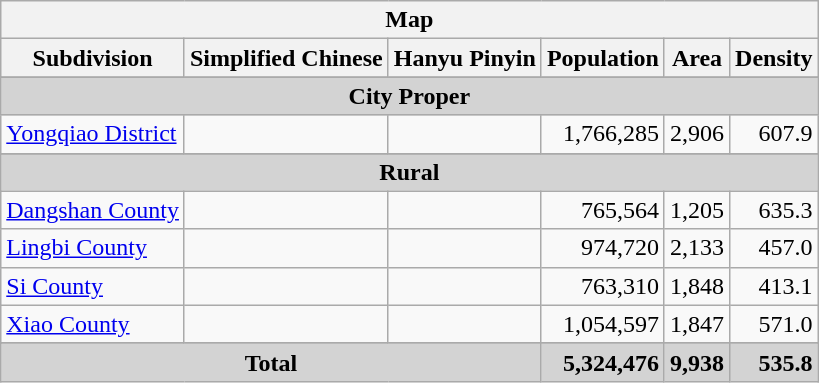<table class="wikitable">
<tr>
<th colspan="6">Map<br> 





</th>
</tr>
<tr>
<th align=left>Subdivision</th>
<th align=left>Simplified Chinese</th>
<th align=left>Hanyu Pinyin</th>
<th align=left>Population </th>
<th align=left>Area </th>
<th align=left>Density </th>
</tr>
<tr>
</tr>
<tr style="background:#d3d3d3;">
<td colspan="6"  style="text-align:center; "><strong>City Proper</strong></td>
</tr>
<tr>
<td align=left><a href='#'>Yongqiao District</a></td>
<td align=left></td>
<td align=left></td>
<td align=right>1,766,285</td>
<td align=right>2,906</td>
<td align=right>607.9</td>
</tr>
<tr>
</tr>
<tr style="background:#d3d3d3;">
<td colspan="6"  style="text-align:center; "><strong>Rural</strong></td>
</tr>
<tr>
<td align=left><a href='#'>Dangshan County</a></td>
<td align=left></td>
<td align=left></td>
<td align=right>765,564</td>
<td align=right>1,205</td>
<td align=right>635.3</td>
</tr>
<tr>
<td align=left><a href='#'>Lingbi County</a></td>
<td align=left></td>
<td align=left></td>
<td align=right>974,720</td>
<td align=right>2,133</td>
<td align=right>457.0</td>
</tr>
<tr>
<td align=left><a href='#'>Si County</a></td>
<td align=left></td>
<td align=left></td>
<td align=right>763,310</td>
<td align=right>1,848</td>
<td align=right>413.1</td>
</tr>
<tr>
<td align=left><a href='#'>Xiao County</a></td>
<td align=left></td>
<td align=left></td>
<td align=right>1,054,597</td>
<td align=right>1,847</td>
<td align=right>571.0</td>
</tr>
<tr>
</tr>
<tr style="background:#d3d3d3;">
<td colspan="3" style="text-align:center; "><strong>Total</strong></td>
<td align=right><strong>5,324,476</strong></td>
<td align=right><strong>9,938</strong></td>
<td align=right><strong>535.8</strong></td>
</tr>
</table>
